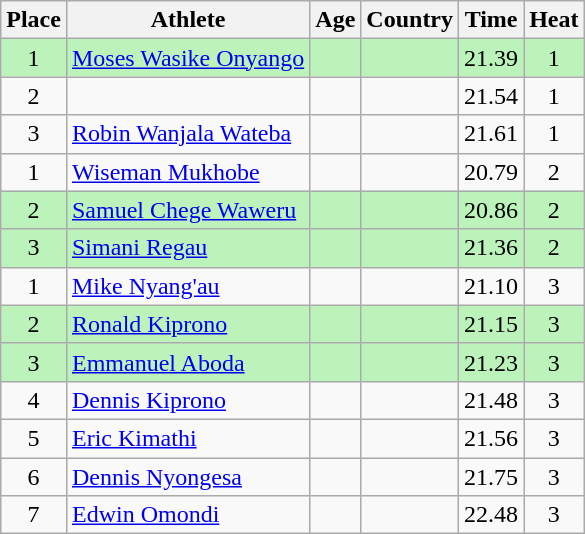<table class="wikitable mw-datatable sortable">
<tr>
<th>Place</th>
<th>Athlete</th>
<th>Age</th>
<th>Country</th>
<th>Time</th>
<th>Heat</th>
</tr>
<tr bgcolor=#bbf3bb>
<td align=center>1</td>
<td><a href='#'>Moses Wasike Onyango</a></td>
<td></td>
<td></td>
<td>21.39</td>
<td align=center>1</td>
</tr>
<tr>
<td align=center>2</td>
<td></td>
<td></td>
<td></td>
<td>21.54</td>
<td align=center>1</td>
</tr>
<tr>
<td align=center>3</td>
<td><a href='#'>Robin Wanjala Wateba</a></td>
<td></td>
<td></td>
<td>21.61</td>
<td align=center>1</td>
</tr>
<tr>
<td align=center>1</td>
<td><a href='#'>Wiseman Mukhobe</a></td>
<td></td>
<td></td>
<td>20.79</td>
<td align=center>2</td>
</tr>
<tr bgcolor=#bbf3bb>
<td align=center>2</td>
<td><a href='#'>Samuel Chege Waweru</a></td>
<td></td>
<td></td>
<td>20.86</td>
<td align=center>2</td>
</tr>
<tr bgcolor=#bbf3bb>
<td align=center>3</td>
<td><a href='#'>Simani Regau</a></td>
<td></td>
<td></td>
<td>21.36</td>
<td align=center>2</td>
</tr>
<tr>
<td align=center>1</td>
<td><a href='#'>Mike Nyang'au</a></td>
<td></td>
<td></td>
<td>21.10</td>
<td align=center>3</td>
</tr>
<tr bgcolor=#bbf3bb>
<td align=center>2</td>
<td><a href='#'>Ronald Kiprono</a></td>
<td></td>
<td></td>
<td>21.15</td>
<td align=center>3</td>
</tr>
<tr bgcolor=#bbf3bb>
<td align=center>3</td>
<td><a href='#'>Emmanuel Aboda</a></td>
<td></td>
<td></td>
<td>21.23</td>
<td align=center>3</td>
</tr>
<tr>
<td align=center>4</td>
<td><a href='#'>Dennis Kiprono</a></td>
<td></td>
<td></td>
<td>21.48</td>
<td align=center>3</td>
</tr>
<tr>
<td align=center>5</td>
<td><a href='#'>Eric Kimathi</a></td>
<td></td>
<td></td>
<td>21.56</td>
<td align=center>3</td>
</tr>
<tr>
<td align=center>6</td>
<td><a href='#'>Dennis Nyongesa</a></td>
<td></td>
<td></td>
<td>21.75</td>
<td align=center>3</td>
</tr>
<tr>
<td align=center>7</td>
<td><a href='#'>Edwin Omondi</a></td>
<td></td>
<td></td>
<td>22.48</td>
<td align=center>3</td>
</tr>
</table>
